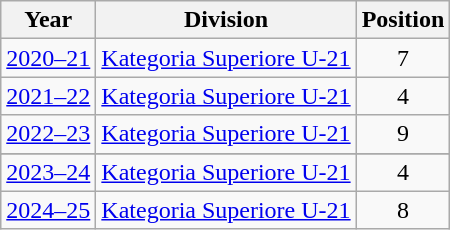<table class="wikitable" style="text-align:center;">
<tr>
<th>Year</th>
<th>Division</th>
<th>Position</th>
</tr>
<tr>
<td><a href='#'>2020–21</a></td>
<td style="text-align:left;"><a href='#'>Kategoria Superiore U-21</a></td>
<td>7</td>
</tr>
<tr>
<td><a href='#'>2021–22</a></td>
<td style="text-align:left;"><a href='#'>Kategoria Superiore U-21</a></td>
<td>4</td>
</tr>
<tr>
<td><a href='#'>2022–23</a></td>
<td style="text-align:left;"><a href='#'>Kategoria Superiore U-21</a></td>
<td>9</td>
</tr>
<tr>
</tr>
<tr>
<td><a href='#'>2023–24</a></td>
<td style="text-align:left;"><a href='#'>Kategoria Superiore U-21</a></td>
<td>4</td>
</tr>
<tr>
<td><a href='#'>2024–25</a></td>
<td style="text-align:left;"><a href='#'>Kategoria Superiore U-21</a></td>
<td>8</td>
</tr>
</table>
